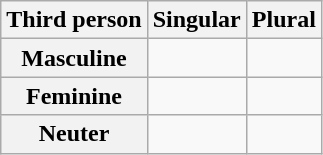<table class="wikitable">
<tr>
<th>Third person</th>
<th>Singular</th>
<th>Plural</th>
</tr>
<tr>
<th>Masculine</th>
<td></td>
<td></td>
</tr>
<tr>
<th>Feminine</th>
<td></td>
<td></td>
</tr>
<tr>
<th>Neuter</th>
<td></td>
<td></td>
</tr>
</table>
